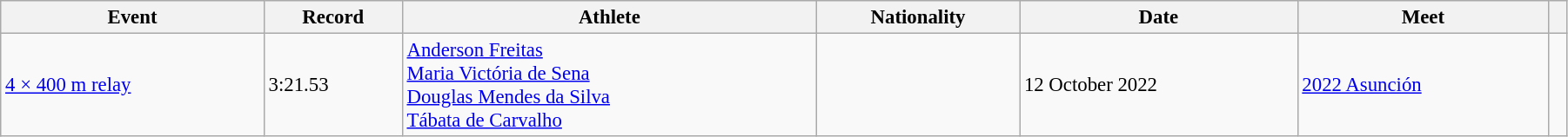<table class="wikitable" style="font-size:95%; width: 95%;">
<tr>
<th>Event</th>
<th>Record</th>
<th>Athlete</th>
<th>Nationality</th>
<th>Date</th>
<th>Meet</th>
<th></th>
</tr>
<tr>
<td><a href='#'>4 × 400 m relay</a></td>
<td>3:21.53</td>
<td><a href='#'>Anderson Freitas</a><br><a href='#'>Maria Victória de Sena</a><br><a href='#'>Douglas Mendes da Silva</a><br><a href='#'>Tábata de Carvalho</a></td>
<td></td>
<td>12 October 2022</td>
<td><a href='#'>2022 Asunción</a></td>
<td></td>
</tr>
</table>
